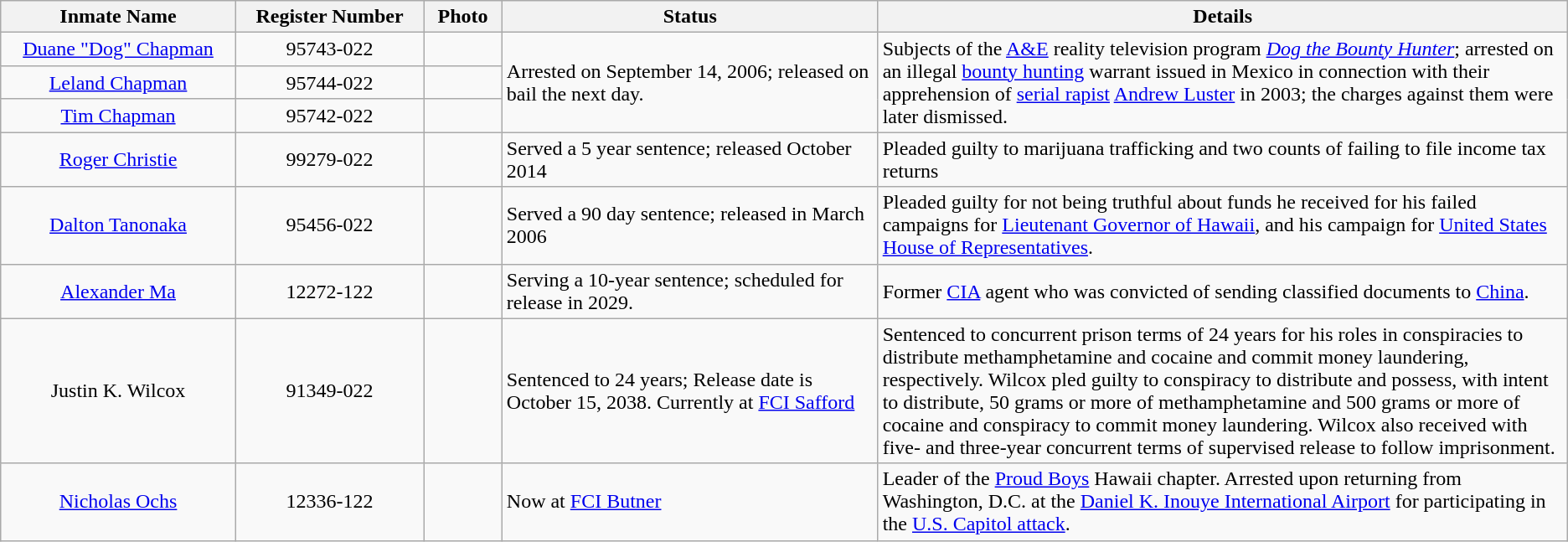<table class="wikitable sortable">
<tr>
<th width=15%>Inmate Name</th>
<th width=12%>Register Number</th>
<th width=5%>Photo</th>
<th width=24%>Status</th>
<th width=49%>Details</th>
</tr>
<tr>
<td align="center"><a href='#'>Duane "Dog" Chapman</a></td>
<td align="center">95743-022</td>
<td></td>
<td rowspan=3>Arrested on September 14, 2006; released on bail the next day.</td>
<td rowspan=3>Subjects of the <a href='#'>A&E</a> reality television program <em><a href='#'>Dog the Bounty Hunter</a></em>; arrested on an illegal <a href='#'>bounty hunting</a> warrant issued in Mexico in connection with their apprehension of <a href='#'>serial rapist</a> <a href='#'>Andrew Luster</a> in 2003; the charges against them were later dismissed.</td>
</tr>
<tr>
<td align="center"><a href='#'>Leland Chapman</a></td>
<td align="center">95744-022</td>
<td></td>
</tr>
<tr>
<td align="center"><a href='#'>Tim Chapman</a></td>
<td align="center">95742-022</td>
<td></td>
</tr>
<tr>
<td align="center"><a href='#'>Roger Christie</a></td>
<td align="center">99279-022</td>
<td></td>
<td>Served a 5 year sentence; released October 2014</td>
<td>Pleaded guilty to marijuana trafficking and two counts of failing to file income tax returns</td>
</tr>
<tr>
<td align="center"><a href='#'>Dalton Tanonaka</a></td>
<td align="center">95456-022</td>
<td></td>
<td>Served a 90 day sentence; released in March 2006</td>
<td>Pleaded guilty for not being truthful about funds he received for his failed campaigns for <a href='#'>Lieutenant Governor of Hawaii</a>, and his campaign for <a href='#'>United States House of Representatives</a>.</td>
</tr>
<tr>
<td align="center"><a href='#'>Alexander Ma</a></td>
<td align="center">12272-122</td>
<td></td>
<td>Serving a 10-year sentence; scheduled for release in 2029.</td>
<td>Former <a href='#'>CIA</a> agent who was convicted of sending classified documents to <a href='#'>China</a>.</td>
</tr>
<tr>
<td align="center">Justin K. Wilcox</td>
<td align="center">91349-022</td>
<td></td>
<td>Sentenced to 24 years; Release date is October 15, 2038. Currently at <a href='#'>FCI Safford</a></td>
<td>Sentenced to concurrent prison terms of 24 years for his roles in conspiracies to distribute methamphetamine and cocaine and commit money laundering, respectively. Wilcox pled guilty to conspiracy to distribute and possess, with intent to distribute, 50 grams or more of methamphetamine and 500 grams or more of cocaine and conspiracy to commit money laundering. Wilcox also received with five- and three-year concurrent terms of supervised release to follow imprisonment.</td>
</tr>
<tr>
<td align="center"><a href='#'>Nicholas Ochs</a></td>
<td align="center">12336-122</td>
<td></td>
<td>Now at <a href='#'>FCI Butner</a></td>
<td>Leader of the <a href='#'>Proud Boys</a> Hawaii chapter. Arrested upon returning from Washington, D.C. at the <a href='#'>Daniel K. Inouye International Airport</a> for participating in the <a href='#'>U.S. Capitol attack</a>.</td>
</tr>
</table>
